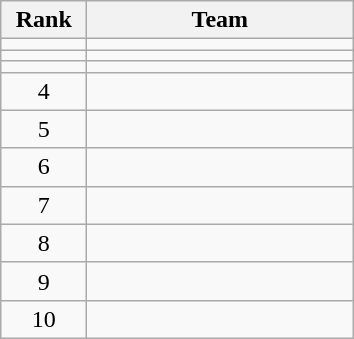<table class="wikitable" style="text-align: center">
<tr>
<th width=50>Rank</th>
<th width=170>Team</th>
</tr>
<tr>
<td></td>
<td align=left></td>
</tr>
<tr>
<td></td>
<td align=left></td>
</tr>
<tr>
<td></td>
<td align=left></td>
</tr>
<tr>
<td>4</td>
<td align=left></td>
</tr>
<tr>
<td>5</td>
<td align=left></td>
</tr>
<tr>
<td>6</td>
<td align=left></td>
</tr>
<tr>
<td>7</td>
<td align=left></td>
</tr>
<tr>
<td>8</td>
<td align=left></td>
</tr>
<tr>
<td>9</td>
<td align=left></td>
</tr>
<tr>
<td>10</td>
<td align=left></td>
</tr>
</table>
